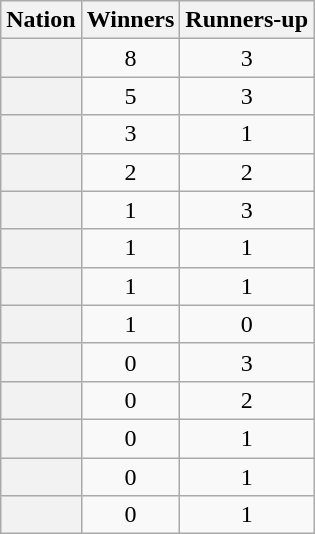<table class="wikitable plainrowheaders sortable">
<tr>
<th scope="col">Nation</th>
<th scope="col">Winners</th>
<th scope="col">Runners-up</th>
</tr>
<tr>
<th scope="row"></th>
<td align=center>8</td>
<td align=center>3</td>
</tr>
<tr>
<th scope="row"></th>
<td align=center>5</td>
<td align=center>3</td>
</tr>
<tr>
<th scope="row"></th>
<td align=center>3</td>
<td align=center>1</td>
</tr>
<tr>
<th scope="row"></th>
<td align=center>2</td>
<td align=center>2</td>
</tr>
<tr>
<th scope="row"></th>
<td align=center>1</td>
<td align=center>3</td>
</tr>
<tr>
<th scope="row"></th>
<td align=center>1</td>
<td align=center>1</td>
</tr>
<tr>
<th scope="row"></th>
<td align=center>1</td>
<td align=center>1</td>
</tr>
<tr>
<th scope="row"></th>
<td align=center>1</td>
<td align=center>0</td>
</tr>
<tr>
<th scope="row"></th>
<td align=center>0</td>
<td align=center>3</td>
</tr>
<tr>
<th scope="row"></th>
<td align=center>0</td>
<td align=center>2</td>
</tr>
<tr>
<th scope="row"></th>
<td align=center>0</td>
<td align=center>1</td>
</tr>
<tr>
<th scope="row"></th>
<td align=center>0</td>
<td align=center>1</td>
</tr>
<tr>
<th scope="row"></th>
<td align=center>0</td>
<td align=center>1</td>
</tr>
</table>
